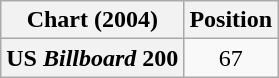<table class="wikitable plainrowheaders" style="text-align:center">
<tr>
<th scope="col">Chart (2004)</th>
<th scope="col">Position</th>
</tr>
<tr>
<th scope="row">US <em>Billboard</em> 200</th>
<td>67</td>
</tr>
</table>
